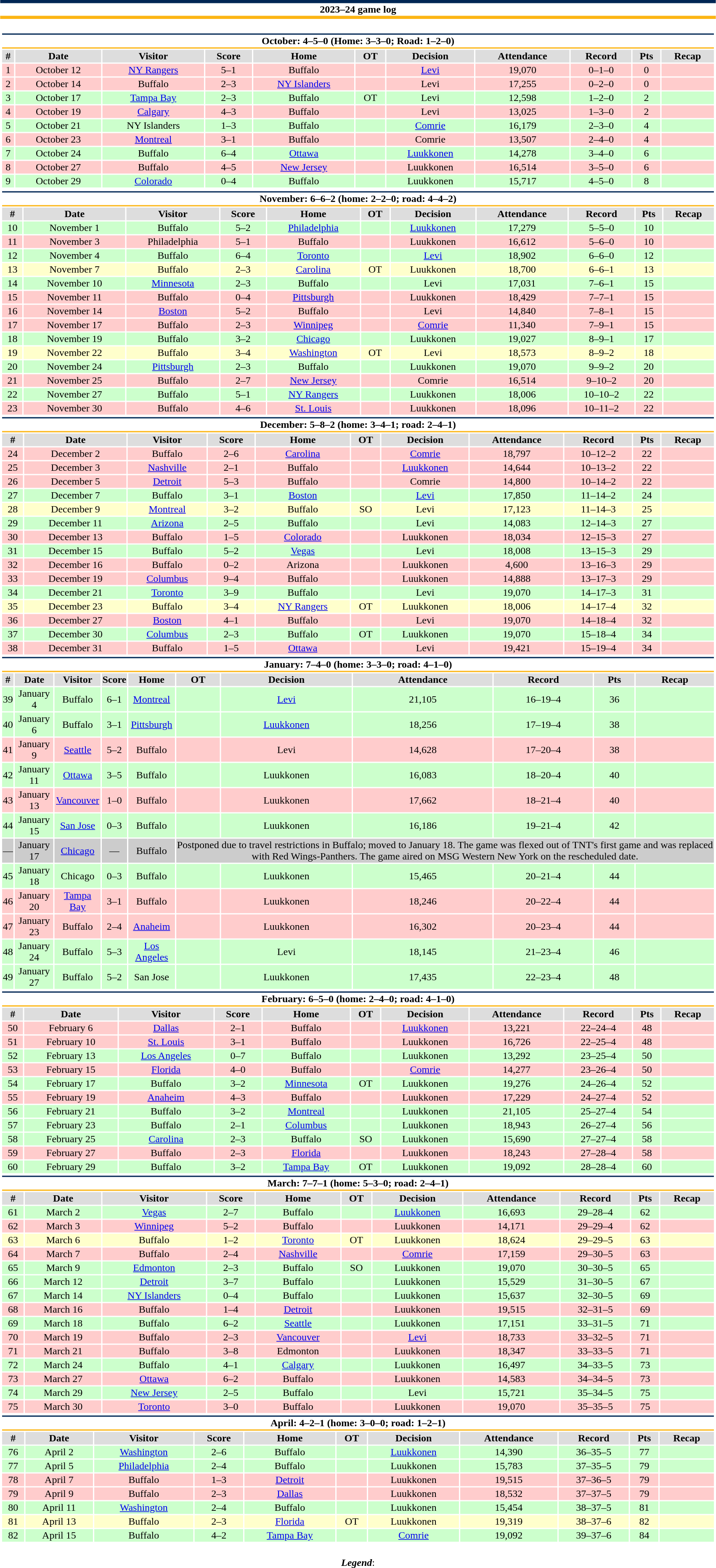<table class="toccolours" style="width:90%; clear:both; margin:1.5em auto; text-align:center;">
<tr>
<th colspan="11" style="background:#FFFFFF; border-top:#002654 5px solid; border-bottom:#FCB514 5px solid;">2023–24 game log</th>
</tr>
<tr>
<td colspan="11"><br><table class="toccolours collapsible collapsed" style="width:100%;">
<tr>
<th colspan="11" style="background:#FFFFFF; border-top:#002654 2px solid; border-bottom:#FCB514 2px solid;">October: 4–5–0 (Home: 3–3–0; Road: 1–2–0)</th>
</tr>
<tr style="background:#ddd;">
<th>#</th>
<th>Date</th>
<th>Visitor</th>
<th>Score</th>
<th>Home</th>
<th>OT</th>
<th>Decision</th>
<th>Attendance</th>
<th>Record</th>
<th>Pts</th>
<th>Recap</th>
</tr>
<tr style="background:#fcc;">
<td>1</td>
<td>October 12</td>
<td><a href='#'>NY Rangers</a></td>
<td>5–1</td>
<td>Buffalo</td>
<td></td>
<td><a href='#'>Levi</a></td>
<td>19,070</td>
<td>0–1–0</td>
<td>0</td>
<td></td>
</tr>
<tr style="background:#fcc;">
<td>2</td>
<td>October 14</td>
<td>Buffalo</td>
<td>2–3</td>
<td><a href='#'>NY Islanders</a></td>
<td></td>
<td>Levi</td>
<td>17,255</td>
<td>0–2–0</td>
<td>0</td>
<td></td>
</tr>
<tr style="background:#cfc;">
<td>3</td>
<td>October 17</td>
<td><a href='#'>Tampa Bay</a></td>
<td>2–3</td>
<td>Buffalo</td>
<td>OT</td>
<td>Levi</td>
<td>12,598</td>
<td>1–2–0</td>
<td>2</td>
<td></td>
</tr>
<tr style="background:#fcc;">
<td>4</td>
<td>October 19</td>
<td><a href='#'>Calgary</a></td>
<td>4–3</td>
<td>Buffalo</td>
<td></td>
<td>Levi</td>
<td>13,025</td>
<td>1–3–0</td>
<td>2</td>
<td></td>
</tr>
<tr style="background:#cfc;">
<td>5</td>
<td>October 21</td>
<td>NY Islanders</td>
<td>1–3</td>
<td>Buffalo</td>
<td></td>
<td><a href='#'>Comrie</a></td>
<td>16,179</td>
<td>2–3–0</td>
<td>4</td>
<td></td>
</tr>
<tr style="background:#fcc;">
<td>6</td>
<td>October 23</td>
<td><a href='#'>Montreal</a></td>
<td>3–1</td>
<td>Buffalo</td>
<td></td>
<td>Comrie</td>
<td>13,507</td>
<td>2–4–0</td>
<td>4</td>
<td></td>
</tr>
<tr style="background:#cfc;">
<td>7</td>
<td>October 24</td>
<td>Buffalo</td>
<td>6–4</td>
<td><a href='#'>Ottawa</a></td>
<td></td>
<td><a href='#'>Luukkonen</a></td>
<td>14,278</td>
<td>3–4–0</td>
<td>6</td>
<td></td>
</tr>
<tr style="background:#fcc;">
<td>8</td>
<td>October 27</td>
<td>Buffalo</td>
<td>4–5</td>
<td><a href='#'>New Jersey</a></td>
<td></td>
<td>Luukkonen</td>
<td>16,514</td>
<td>3–5–0</td>
<td>6</td>
<td></td>
</tr>
<tr style="background:#cfc;">
<td>9</td>
<td>October 29</td>
<td><a href='#'>Colorado</a></td>
<td>0–4</td>
<td>Buffalo</td>
<td></td>
<td>Luukkonen</td>
<td>15,717</td>
<td>4–5–0</td>
<td>8</td>
<td></td>
</tr>
</table>
<table class="toccolours collapsible collapsed" style="width:100%;">
<tr>
</tr>
<tr>
<th colspan="11" style="background:#FFFFFF; border-top:#002654 2px solid; border-bottom:#FCB514 2px solid;">November: 6–6–2 (home: 2–2–0; road: 4–4–2)</th>
</tr>
<tr style="background:#ddd;">
<th>#</th>
<th>Date</th>
<th>Visitor</th>
<th>Score</th>
<th>Home</th>
<th>OT</th>
<th>Decision</th>
<th>Attendance</th>
<th>Record</th>
<th>Pts</th>
<th>Recap</th>
</tr>
<tr style="background:#cfc;">
<td>10</td>
<td>November 1</td>
<td>Buffalo</td>
<td>5–2</td>
<td><a href='#'>Philadelphia</a></td>
<td></td>
<td><a href='#'>Luukkonen</a></td>
<td>17,279</td>
<td>5–5–0</td>
<td>10</td>
<td></td>
</tr>
<tr style="background:#fcc;">
<td>11</td>
<td>November 3</td>
<td>Philadelphia</td>
<td>5–1</td>
<td>Buffalo</td>
<td></td>
<td>Luukkonen</td>
<td>16,612</td>
<td>5–6–0</td>
<td>10</td>
<td></td>
</tr>
<tr style="background:#cfc;">
<td>12</td>
<td>November 4</td>
<td>Buffalo</td>
<td>6–4</td>
<td><a href='#'>Toronto</a></td>
<td></td>
<td><a href='#'>Levi</a></td>
<td>18,902</td>
<td>6–6–0</td>
<td>12</td>
<td></td>
</tr>
<tr style="background:#ffc;">
<td>13</td>
<td>November 7</td>
<td>Buffalo</td>
<td>2–3</td>
<td><a href='#'>Carolina</a></td>
<td>OT</td>
<td>Luukkonen</td>
<td>18,700</td>
<td>6–6–1</td>
<td>13</td>
<td></td>
</tr>
<tr style="background:#cfc;">
<td>14</td>
<td>November 10</td>
<td><a href='#'>Minnesota</a></td>
<td>2–3</td>
<td>Buffalo</td>
<td></td>
<td>Levi</td>
<td>17,031</td>
<td>7–6–1</td>
<td>15</td>
<td></td>
</tr>
<tr style="background:#fcc;">
<td>15</td>
<td>November 11</td>
<td>Buffalo</td>
<td>0–4</td>
<td><a href='#'>Pittsburgh</a></td>
<td></td>
<td>Luukkonen</td>
<td>18,429</td>
<td>7–7–1</td>
<td>15</td>
<td></td>
</tr>
<tr style="background:#fcc;">
<td>16</td>
<td>November 14</td>
<td><a href='#'>Boston</a></td>
<td>5–2</td>
<td>Buffalo</td>
<td></td>
<td>Levi</td>
<td>14,840</td>
<td>7–8–1</td>
<td>15</td>
<td></td>
</tr>
<tr style="background:#fcc;">
<td>17</td>
<td>November 17</td>
<td>Buffalo</td>
<td>2–3</td>
<td><a href='#'>Winnipeg</a></td>
<td></td>
<td><a href='#'>Comrie</a></td>
<td>11,340</td>
<td>7–9–1</td>
<td>15</td>
<td></td>
</tr>
<tr style="background:#cfc;">
<td>18</td>
<td>November 19</td>
<td>Buffalo</td>
<td>3–2</td>
<td><a href='#'>Chicago</a></td>
<td></td>
<td>Luukkonen</td>
<td>19,027</td>
<td>8–9–1</td>
<td>17</td>
<td></td>
</tr>
<tr style="background:#ffc;">
<td>19</td>
<td>November 22</td>
<td>Buffalo</td>
<td>3–4</td>
<td><a href='#'>Washington</a></td>
<td>OT</td>
<td>Levi</td>
<td>18,573</td>
<td>8–9–2</td>
<td>18</td>
<td></td>
</tr>
<tr style="background:#cfc;">
<td>20</td>
<td>November 24</td>
<td><a href='#'>Pittsburgh</a></td>
<td>2–3</td>
<td>Buffalo</td>
<td></td>
<td>Luukkonen</td>
<td>19,070</td>
<td>9–9–2</td>
<td>20</td>
<td></td>
</tr>
<tr style="background:#fcc;">
<td>21</td>
<td>November 25</td>
<td>Buffalo</td>
<td>2–7</td>
<td><a href='#'>New Jersey</a></td>
<td></td>
<td>Comrie</td>
<td>16,514</td>
<td>9–10–2</td>
<td>20</td>
<td></td>
</tr>
<tr style="background:#cfc;">
<td>22</td>
<td>November 27</td>
<td>Buffalo</td>
<td>5–1</td>
<td><a href='#'>NY Rangers</a></td>
<td></td>
<td>Luukkonen</td>
<td>18,006</td>
<td>10–10–2</td>
<td>22</td>
<td></td>
</tr>
<tr style="background:#fcc;">
<td>23</td>
<td>November 30</td>
<td>Buffalo</td>
<td>4–6</td>
<td><a href='#'>St. Louis</a></td>
<td></td>
<td>Luukkonen</td>
<td>18,096</td>
<td>10–11–2</td>
<td>22</td>
<td></td>
</tr>
</table>
<table class="toccolours collapsible collapsed" style="width:100%;">
<tr>
<th colspan="11" style="background:#FFFFFF; border-top:#002654 2px solid; border-bottom:#FCB514 2px solid;">December: 5–8–2 (home: 3–4–1; road: 2–4–1)</th>
</tr>
<tr style="background:#ddd;">
<th>#</th>
<th>Date</th>
<th>Visitor</th>
<th>Score</th>
<th>Home</th>
<th>OT</th>
<th>Decision</th>
<th>Attendance</th>
<th>Record</th>
<th>Pts</th>
<th>Recap</th>
</tr>
<tr style="background:#fcc;">
<td>24</td>
<td>December 2</td>
<td>Buffalo</td>
<td>2–6</td>
<td><a href='#'>Carolina</a></td>
<td></td>
<td><a href='#'>Comrie</a></td>
<td>18,797</td>
<td>10–12–2</td>
<td>22</td>
<td></td>
</tr>
<tr style="background:#fcc;">
<td>25</td>
<td>December 3</td>
<td><a href='#'>Nashville</a></td>
<td>2–1</td>
<td>Buffalo</td>
<td></td>
<td><a href='#'>Luukkonen</a></td>
<td>14,644</td>
<td>10–13–2</td>
<td>22</td>
<td></td>
</tr>
<tr style="background:#fcc;">
<td>26</td>
<td>December 5</td>
<td><a href='#'>Detroit</a></td>
<td>5–3</td>
<td>Buffalo</td>
<td></td>
<td>Comrie</td>
<td>14,800</td>
<td>10–14–2</td>
<td>22</td>
<td></td>
</tr>
<tr style="background:#cfc;">
<td>27</td>
<td>December 7</td>
<td>Buffalo</td>
<td>3–1</td>
<td><a href='#'>Boston</a></td>
<td></td>
<td><a href='#'>Levi</a></td>
<td>17,850</td>
<td>11–14–2</td>
<td>24</td>
<td></td>
</tr>
<tr style="background:#ffc;">
<td>28</td>
<td>December 9</td>
<td><a href='#'>Montreal</a></td>
<td>3–2</td>
<td>Buffalo</td>
<td>SO</td>
<td>Levi</td>
<td>17,123</td>
<td>11–14–3</td>
<td>25</td>
<td></td>
</tr>
<tr style="background:#cfc;">
<td>29</td>
<td>December 11</td>
<td><a href='#'>Arizona</a></td>
<td>2–5</td>
<td>Buffalo</td>
<td></td>
<td>Levi</td>
<td>14,083</td>
<td>12–14–3</td>
<td>27</td>
<td></td>
</tr>
<tr style="background:#fcc;">
<td>30</td>
<td>December 13</td>
<td>Buffalo</td>
<td>1–5</td>
<td><a href='#'>Colorado</a></td>
<td></td>
<td>Luukkonen</td>
<td>18,034</td>
<td>12–15–3</td>
<td>27</td>
<td></td>
</tr>
<tr style="background:#cfc;">
<td>31</td>
<td>December 15</td>
<td>Buffalo</td>
<td>5–2</td>
<td><a href='#'>Vegas</a></td>
<td></td>
<td>Levi</td>
<td>18,008</td>
<td>13–15–3</td>
<td>29</td>
<td></td>
</tr>
<tr style="background:#fcc;">
<td>32</td>
<td>December 16</td>
<td>Buffalo</td>
<td>0–2</td>
<td>Arizona</td>
<td></td>
<td>Luukkonen</td>
<td>4,600</td>
<td>13–16–3</td>
<td>29</td>
<td></td>
</tr>
<tr style="background:#fcc;">
<td>33</td>
<td>December 19</td>
<td><a href='#'>Columbus</a></td>
<td>9–4</td>
<td>Buffalo</td>
<td></td>
<td>Luukkonen</td>
<td>14,888</td>
<td>13–17–3</td>
<td>29</td>
<td></td>
</tr>
<tr style="background:#cfc;">
<td>34</td>
<td>December 21</td>
<td><a href='#'>Toronto</a></td>
<td>3–9</td>
<td>Buffalo</td>
<td></td>
<td>Levi</td>
<td>19,070</td>
<td>14–17–3</td>
<td>31</td>
<td></td>
</tr>
<tr style="background:#ffc;">
<td>35</td>
<td>December 23</td>
<td>Buffalo</td>
<td>3–4</td>
<td><a href='#'>NY Rangers</a></td>
<td>OT</td>
<td>Luukkonen</td>
<td>18,006</td>
<td>14–17–4</td>
<td>32</td>
<td></td>
</tr>
<tr style="background:#fcc;">
<td>36</td>
<td>December 27</td>
<td><a href='#'>Boston</a></td>
<td>4–1</td>
<td>Buffalo</td>
<td></td>
<td>Levi</td>
<td>19,070</td>
<td>14–18–4</td>
<td>32</td>
<td></td>
</tr>
<tr style="background:#cfc;">
<td>37</td>
<td>December 30</td>
<td><a href='#'>Columbus</a></td>
<td>2–3</td>
<td>Buffalo</td>
<td>OT</td>
<td>Luukkonen</td>
<td>19,070</td>
<td>15–18–4</td>
<td>34</td>
<td></td>
</tr>
<tr style="background:#fcc;">
<td>38</td>
<td>December 31</td>
<td>Buffalo</td>
<td>1–5</td>
<td><a href='#'>Ottawa</a></td>
<td></td>
<td>Levi</td>
<td>19,421</td>
<td>15–19–4</td>
<td>34</td>
<td></td>
</tr>
</table>
<table class="toccolours collapsible collapsed" style="width:100%;">
<tr>
<th colspan="11" style="background:#FFFFFF; border-top:#002654 2px solid; border-bottom:#FCB514 2px solid;">January: 7–4–0 (home: 3–3–0; road: 4–1–0)</th>
</tr>
<tr style="background:#ddd;">
<th>#</th>
<th>Date</th>
<th>Visitor</th>
<th>Score</th>
<th>Home</th>
<th>OT</th>
<th>Decision</th>
<th>Attendance</th>
<th>Record</th>
<th>Pts</th>
<th>Recap</th>
</tr>
<tr style="background:#cfc;">
<td>39</td>
<td>January 4</td>
<td>Buffalo</td>
<td>6–1</td>
<td><a href='#'>Montreal</a></td>
<td></td>
<td><a href='#'>Levi</a></td>
<td>21,105</td>
<td>16–19–4</td>
<td>36</td>
<td></td>
</tr>
<tr style="background:#cfc;">
<td>40</td>
<td>January 6</td>
<td>Buffalo</td>
<td>3–1</td>
<td><a href='#'>Pittsburgh</a></td>
<td></td>
<td><a href='#'>Luukkonen</a></td>
<td>18,256</td>
<td>17–19–4</td>
<td>38</td>
<td></td>
</tr>
<tr style="background:#fcc;">
<td>41</td>
<td>January 9</td>
<td><a href='#'>Seattle</a></td>
<td>5–2</td>
<td>Buffalo</td>
<td></td>
<td>Levi</td>
<td>14,628</td>
<td>17–20–4</td>
<td>38</td>
<td></td>
</tr>
<tr style="background:#cfc;">
<td>42</td>
<td>January 11</td>
<td><a href='#'>Ottawa</a></td>
<td>3–5</td>
<td>Buffalo</td>
<td></td>
<td>Luukkonen</td>
<td>16,083</td>
<td>18–20–4</td>
<td>40</td>
<td></td>
</tr>
<tr style="background:#fcc;">
<td>43</td>
<td>January 13</td>
<td><a href='#'>Vancouver</a></td>
<td>1–0</td>
<td>Buffalo</td>
<td></td>
<td>Luukkonen</td>
<td>17,662</td>
<td>18–21–4</td>
<td>40</td>
<td></td>
</tr>
<tr style="background:#cfc;">
<td>44</td>
<td>January 15</td>
<td><a href='#'>San Jose</a></td>
<td>0–3</td>
<td>Buffalo</td>
<td></td>
<td>Luukkonen</td>
<td>16,186</td>
<td>19–21–4</td>
<td>42</td>
<td></td>
</tr>
<tr style="background:#ccc;">
<td>—</td>
<td>January 17</td>
<td><a href='#'>Chicago</a></td>
<td>—</td>
<td>Buffalo</td>
<td colspan="6">Postponed due to travel restrictions in Buffalo; moved to January 18. The game was flexed out of TNT's first game and was replaced with Red Wings-Panthers. The game aired on MSG Western New York on the rescheduled date.</td>
</tr>
<tr style="background:#cfc;">
<td>45</td>
<td>January 18</td>
<td>Chicago</td>
<td>0–3</td>
<td>Buffalo</td>
<td></td>
<td>Luukkonen</td>
<td>15,465</td>
<td>20–21–4</td>
<td>44</td>
<td></td>
</tr>
<tr style="background:#fcc;">
<td>46</td>
<td>January 20</td>
<td><a href='#'>Tampa Bay</a></td>
<td>3–1</td>
<td>Buffalo</td>
<td></td>
<td>Luukkonen</td>
<td>18,246</td>
<td>20–22–4</td>
<td>44</td>
<td></td>
</tr>
<tr style="background:#fcc;">
<td>47</td>
<td>January 23</td>
<td>Buffalo</td>
<td>2–4</td>
<td><a href='#'>Anaheim</a></td>
<td></td>
<td>Luukkonen</td>
<td>16,302</td>
<td>20–23–4</td>
<td>44</td>
<td></td>
</tr>
<tr style="background:#cfc;">
<td>48</td>
<td>January 24</td>
<td>Buffalo</td>
<td>5–3</td>
<td><a href='#'>Los Angeles</a></td>
<td></td>
<td>Levi</td>
<td>18,145</td>
<td>21–23–4</td>
<td>46</td>
<td></td>
</tr>
<tr style="background:#cfc;">
<td>49</td>
<td>January 27</td>
<td>Buffalo</td>
<td>5–2</td>
<td>San Jose</td>
<td></td>
<td>Luukkonen</td>
<td>17,435</td>
<td>22–23–4</td>
<td>48</td>
<td></td>
</tr>
</table>
<table class="toccolours collapsible collapsed" style="width:100%;">
<tr>
<th colspan="11" style="background:#FFFFFF; border-top:#002654 2px solid; border-bottom:#FCB514 2px solid;">February: 6–5–0 (home: 2–4–0; road: 4–1–0)</th>
</tr>
<tr style="background:#ddd;">
<th>#</th>
<th>Date</th>
<th>Visitor</th>
<th>Score</th>
<th>Home</th>
<th>OT</th>
<th>Decision</th>
<th>Attendance</th>
<th>Record</th>
<th>Pts</th>
<th>Recap</th>
</tr>
<tr style="background:#fcc;">
<td>50</td>
<td>February 6</td>
<td><a href='#'>Dallas</a></td>
<td>2–1</td>
<td>Buffalo</td>
<td></td>
<td><a href='#'>Luukkonen</a></td>
<td>13,221</td>
<td>22–24–4</td>
<td>48</td>
<td></td>
</tr>
<tr style="background:#fcc;">
<td>51</td>
<td>February 10</td>
<td><a href='#'>St. Louis</a></td>
<td>3–1</td>
<td>Buffalo</td>
<td></td>
<td>Luukkonen</td>
<td>16,726</td>
<td>22–25–4</td>
<td>48</td>
<td></td>
</tr>
<tr style="background:#cfc;">
<td>52</td>
<td>February 13</td>
<td><a href='#'>Los Angeles</a></td>
<td>0–7</td>
<td>Buffalo</td>
<td></td>
<td>Luukkonen</td>
<td>13,292</td>
<td>23–25–4</td>
<td>50</td>
<td></td>
</tr>
<tr style="background:#fcc;">
<td>53</td>
<td>February 15</td>
<td><a href='#'>Florida</a></td>
<td>4–0</td>
<td>Buffalo</td>
<td></td>
<td><a href='#'>Comrie</a></td>
<td>14,277</td>
<td>23–26–4</td>
<td>50</td>
<td></td>
</tr>
<tr style="background:#cfc;">
<td>54</td>
<td>February 17</td>
<td>Buffalo</td>
<td>3–2</td>
<td><a href='#'>Minnesota</a></td>
<td>OT</td>
<td>Luukkonen</td>
<td>19,276</td>
<td>24–26–4</td>
<td>52</td>
<td></td>
</tr>
<tr style="background:#fcc;">
<td>55</td>
<td>February 19</td>
<td><a href='#'>Anaheim</a></td>
<td>4–3</td>
<td>Buffalo</td>
<td></td>
<td>Luukkonen</td>
<td>17,229</td>
<td>24–27–4</td>
<td>52</td>
<td></td>
</tr>
<tr style="background:#cfc;">
<td>56</td>
<td>February 21</td>
<td>Buffalo</td>
<td>3–2</td>
<td><a href='#'>Montreal</a></td>
<td></td>
<td>Luukkonen</td>
<td>21,105</td>
<td>25–27–4</td>
<td>54</td>
<td></td>
</tr>
<tr style="background:#cfc;">
<td>57</td>
<td>February 23</td>
<td>Buffalo</td>
<td>2–1</td>
<td><a href='#'>Columbus</a></td>
<td></td>
<td>Luukkonen</td>
<td>18,943</td>
<td>26–27–4</td>
<td>56</td>
<td></td>
</tr>
<tr style="background:#cfc;">
<td>58</td>
<td>February 25</td>
<td><a href='#'>Carolina</a></td>
<td>2–3</td>
<td>Buffalo</td>
<td>SO</td>
<td>Luukkonen</td>
<td>15,690</td>
<td>27–27–4</td>
<td>58</td>
<td></td>
</tr>
<tr style="background:#fcc;">
<td>59</td>
<td>February 27</td>
<td>Buffalo</td>
<td>2–3</td>
<td><a href='#'>Florida</a></td>
<td></td>
<td>Luukkonen</td>
<td>18,243</td>
<td>27–28–4</td>
<td>58</td>
<td></td>
</tr>
<tr style="background:#cfc;">
<td>60</td>
<td>February 29</td>
<td>Buffalo</td>
<td>3–2</td>
<td><a href='#'>Tampa Bay</a></td>
<td>OT</td>
<td>Luukkonen</td>
<td>19,092</td>
<td>28–28–4</td>
<td>60</td>
<td></td>
</tr>
</table>
<table class="toccolours collapsible collapsed" style="width:100%;">
<tr>
<th colspan="11" style="background:#FFFFFF; border-top:#002654 2px solid; border-bottom:#FCB514 2px solid;">March: 7–7–1 (home: 5–3–0; road: 2–4–1)</th>
</tr>
<tr style="background:#ddd;">
<th>#</th>
<th>Date</th>
<th>Visitor</th>
<th>Score</th>
<th>Home</th>
<th>OT</th>
<th>Decision</th>
<th>Attendance</th>
<th>Record</th>
<th>Pts</th>
<th>Recap</th>
</tr>
<tr style="background:#cfc;">
<td>61</td>
<td>March 2</td>
<td><a href='#'>Vegas</a></td>
<td>2–7</td>
<td>Buffalo</td>
<td></td>
<td><a href='#'>Luukkonen</a></td>
<td>16,693</td>
<td>29–28–4</td>
<td>62</td>
<td></td>
</tr>
<tr style="background:#fcc;">
<td>62</td>
<td>March 3</td>
<td><a href='#'>Winnipeg</a></td>
<td>5–2</td>
<td>Buffalo</td>
<td></td>
<td>Luukkonen</td>
<td>14,171</td>
<td>29–29–4</td>
<td>62</td>
<td></td>
</tr>
<tr style="background:#ffc;">
<td>63</td>
<td>March 6</td>
<td>Buffalo</td>
<td>1–2</td>
<td><a href='#'>Toronto</a></td>
<td>OT</td>
<td>Luukkonen</td>
<td>18,624</td>
<td>29–29–5</td>
<td>63</td>
<td></td>
</tr>
<tr style="background:#fcc;">
<td>64</td>
<td>March 7</td>
<td>Buffalo</td>
<td>2–4</td>
<td><a href='#'>Nashville</a></td>
<td></td>
<td><a href='#'>Comrie</a></td>
<td>17,159</td>
<td>29–30–5</td>
<td>63</td>
<td></td>
</tr>
<tr style="background:#cfc;">
<td>65</td>
<td>March 9</td>
<td><a href='#'>Edmonton</a></td>
<td>2–3</td>
<td>Buffalo</td>
<td>SO</td>
<td>Luukkonen</td>
<td>19,070</td>
<td>30–30–5</td>
<td>65</td>
<td></td>
</tr>
<tr style="background:#cfc;">
<td>66</td>
<td>March 12</td>
<td><a href='#'>Detroit</a></td>
<td>3–7</td>
<td>Buffalo</td>
<td></td>
<td>Luukkonen</td>
<td>15,529</td>
<td>31–30–5</td>
<td>67</td>
<td></td>
</tr>
<tr style="background:#cfc;">
<td>67</td>
<td>March 14</td>
<td><a href='#'>NY Islanders</a></td>
<td>0–4</td>
<td>Buffalo</td>
<td></td>
<td>Luukkonen</td>
<td>15,637</td>
<td>32–30–5</td>
<td>69</td>
<td></td>
</tr>
<tr style="background:#fcc;">
<td>68</td>
<td>March 16</td>
<td>Buffalo</td>
<td>1–4</td>
<td><a href='#'>Detroit</a></td>
<td></td>
<td>Luukkonen</td>
<td>19,515</td>
<td>32–31–5</td>
<td>69</td>
<td></td>
</tr>
<tr style="background:#cfc;">
<td>69</td>
<td>March 18</td>
<td>Buffalo</td>
<td>6–2</td>
<td><a href='#'>Seattle</a></td>
<td></td>
<td>Luukkonen</td>
<td>17,151</td>
<td>33–31–5</td>
<td>71</td>
<td></td>
</tr>
<tr style="background:#fcc;">
<td>70</td>
<td>March 19</td>
<td>Buffalo</td>
<td>2–3</td>
<td><a href='#'>Vancouver</a></td>
<td></td>
<td><a href='#'>Levi</a></td>
<td>18,733</td>
<td>33–32–5</td>
<td>71</td>
<td></td>
</tr>
<tr style="background:#fcc;">
<td>71</td>
<td>March 21</td>
<td>Buffalo</td>
<td>3–8</td>
<td>Edmonton</td>
<td></td>
<td>Luukkonen</td>
<td>18,347</td>
<td>33–33–5</td>
<td>71</td>
<td></td>
</tr>
<tr style="background:#cfc;">
<td>72</td>
<td>March 24</td>
<td>Buffalo</td>
<td>4–1</td>
<td><a href='#'>Calgary</a></td>
<td></td>
<td>Luukkonen</td>
<td>16,497</td>
<td>34–33–5</td>
<td>73</td>
<td></td>
</tr>
<tr style="background:#fcc;">
<td>73</td>
<td>March 27</td>
<td><a href='#'>Ottawa</a></td>
<td>6–2</td>
<td>Buffalo</td>
<td></td>
<td>Luukkonen</td>
<td>14,583</td>
<td>34–34–5</td>
<td>73</td>
<td></td>
</tr>
<tr style="background:#cfc;">
<td>74</td>
<td>March 29</td>
<td><a href='#'>New Jersey</a></td>
<td>2–5</td>
<td>Buffalo</td>
<td></td>
<td>Levi</td>
<td>15,721</td>
<td>35–34–5</td>
<td>75</td>
<td></td>
</tr>
<tr style="background:#fcc;">
<td>75</td>
<td>March 30</td>
<td><a href='#'>Toronto</a></td>
<td>3–0</td>
<td>Buffalo</td>
<td></td>
<td>Luukkonen</td>
<td>19,070</td>
<td>35–35–5</td>
<td>75</td>
<td></td>
</tr>
</table>
<table class="toccolours collapsible collapsed" style="width:100%;">
<tr>
<th colspan="11" style="background:#FFFFFF; border-top:#002654 2px solid; border-bottom:#FCB514 2px solid;">April: 4–2–1 (home: 3–0–0; road: 1–2–1)</th>
</tr>
<tr style="background:#ddd;">
<th>#</th>
<th>Date</th>
<th>Visitor</th>
<th>Score</th>
<th>Home</th>
<th>OT</th>
<th>Decision</th>
<th>Attendance</th>
<th>Record</th>
<th>Pts</th>
<th>Recap</th>
</tr>
<tr style="background:#cfc;">
<td>76</td>
<td>April 2</td>
<td><a href='#'>Washington</a></td>
<td>2–6</td>
<td>Buffalo</td>
<td></td>
<td><a href='#'>Luukkonen</a></td>
<td>14,390</td>
<td>36–35–5</td>
<td>77</td>
<td></td>
</tr>
<tr style="background:#cfc;">
<td>77</td>
<td>April 5</td>
<td><a href='#'>Philadelphia</a></td>
<td>2–4</td>
<td>Buffalo</td>
<td></td>
<td>Luukkonen</td>
<td>15,783</td>
<td>37–35–5</td>
<td>79</td>
<td></td>
</tr>
<tr style="background:#fcc;">
<td>78</td>
<td>April 7</td>
<td>Buffalo</td>
<td>1–3</td>
<td><a href='#'>Detroit</a></td>
<td></td>
<td>Luukkonen</td>
<td>19,515</td>
<td>37–36–5</td>
<td>79</td>
<td></td>
</tr>
<tr style="background:#fcc;">
<td>79</td>
<td>April 9</td>
<td>Buffalo</td>
<td>2–3</td>
<td><a href='#'>Dallas</a></td>
<td></td>
<td>Luukkonen</td>
<td>18,532</td>
<td>37–37–5</td>
<td>79</td>
<td></td>
</tr>
<tr style="background:#cfc;">
<td>80</td>
<td>April 11</td>
<td><a href='#'>Washington</a></td>
<td>2–4</td>
<td>Buffalo</td>
<td></td>
<td>Luukkonen</td>
<td>15,454</td>
<td>38–37–5</td>
<td>81</td>
<td></td>
</tr>
<tr style="background:#ffc;">
<td>81</td>
<td>April 13</td>
<td>Buffalo</td>
<td>2–3</td>
<td><a href='#'>Florida</a></td>
<td>OT</td>
<td>Luukkonen</td>
<td>19,319</td>
<td>38–37–6</td>
<td>82</td>
<td></td>
</tr>
<tr style="background:#cfc;">
<td>82</td>
<td>April 15</td>
<td>Buffalo</td>
<td>4–2</td>
<td><a href='#'>Tampa Bay</a></td>
<td></td>
<td><a href='#'>Comrie</a></td>
<td>19,092</td>
<td>39–37–6</td>
<td>84</td>
<td></td>
</tr>
</table>
</td>
</tr>
<tr>
<td colspan="11" style="text-align:center;"><br><strong><em>Legend</em></strong>:


</td>
</tr>
</table>
